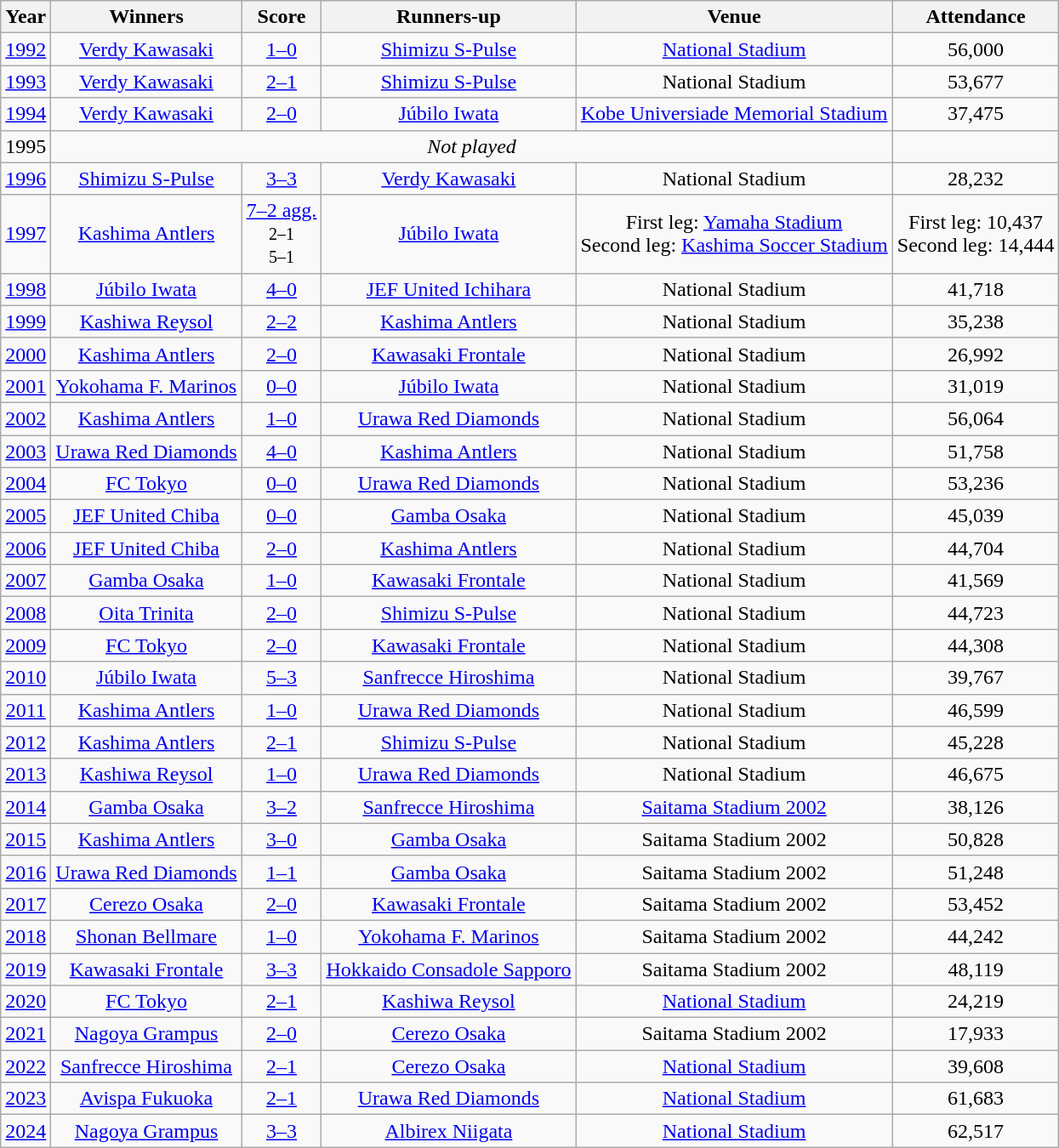<table class="wikitable" style="text-align: center;">
<tr>
<th>Year</th>
<th>Winners</th>
<th>Score</th>
<th>Runners-up</th>
<th>Venue</th>
<th>Attendance</th>
</tr>
<tr>
<td><a href='#'>1992</a></td>
<td><a href='#'>Verdy Kawasaki</a></td>
<td><a href='#'>1–0</a></td>
<td><a href='#'>Shimizu S-Pulse</a></td>
<td><a href='#'>National Stadium</a></td>
<td>56,000</td>
</tr>
<tr>
<td><a href='#'>1993</a></td>
<td><a href='#'>Verdy Kawasaki</a></td>
<td><a href='#'>2–1</a></td>
<td><a href='#'>Shimizu S-Pulse</a></td>
<td>National Stadium</td>
<td>53,677</td>
</tr>
<tr>
<td><a href='#'>1994</a></td>
<td><a href='#'>Verdy Kawasaki</a></td>
<td><a href='#'>2–0</a></td>
<td><a href='#'>Júbilo Iwata</a></td>
<td><a href='#'>Kobe Universiade Memorial Stadium</a></td>
<td>37,475</td>
</tr>
<tr>
<td>1995</td>
<td colspan=4><em>Not played</em></td>
</tr>
<tr>
<td><a href='#'>1996</a></td>
<td><a href='#'>Shimizu S-Pulse</a></td>
<td><a href='#'>3–3</a> <br><small></small></td>
<td><a href='#'>Verdy Kawasaki</a></td>
<td>National Stadium</td>
<td>28,232</td>
</tr>
<tr>
<td><a href='#'>1997</a></td>
<td><a href='#'>Kashima Antlers</a></td>
<td><a href='#'>7–2 agg.</a><br><small>2–1<br>5–1</small></td>
<td><a href='#'>Júbilo Iwata</a></td>
<td>First leg: <a href='#'>Yamaha Stadium</a><br>Second leg: <a href='#'>Kashima Soccer Stadium</a></td>
<td>First leg: 10,437<br>Second leg: 14,444</td>
</tr>
<tr>
<td><a href='#'>1998</a></td>
<td><a href='#'>Júbilo Iwata</a></td>
<td><a href='#'>4–0</a></td>
<td><a href='#'>JEF United Ichihara</a></td>
<td>National Stadium</td>
<td>41,718</td>
</tr>
<tr>
<td><a href='#'>1999</a></td>
<td><a href='#'>Kashiwa Reysol</a></td>
<td><a href='#'>2–2</a> <br><small></small></td>
<td><a href='#'>Kashima Antlers</a></td>
<td>National Stadium</td>
<td>35,238</td>
</tr>
<tr>
<td><a href='#'>2000</a></td>
<td><a href='#'>Kashima Antlers</a></td>
<td><a href='#'>2–0</a></td>
<td><a href='#'>Kawasaki Frontale</a></td>
<td>National Stadium</td>
<td>26,992</td>
</tr>
<tr>
<td><a href='#'>2001</a></td>
<td><a href='#'>Yokohama F. Marinos</a></td>
<td><a href='#'>0–0</a> <br><small></small></td>
<td><a href='#'>Júbilo Iwata</a></td>
<td>National Stadium</td>
<td>31,019</td>
</tr>
<tr>
<td><a href='#'>2002</a></td>
<td><a href='#'>Kashima Antlers</a></td>
<td><a href='#'>1–0</a></td>
<td><a href='#'>Urawa Red Diamonds</a></td>
<td>National Stadium</td>
<td>56,064</td>
</tr>
<tr>
<td><a href='#'>2003</a></td>
<td><a href='#'>Urawa Red Diamonds</a></td>
<td><a href='#'>4–0</a></td>
<td><a href='#'>Kashima Antlers</a></td>
<td>National Stadium</td>
<td>51,758</td>
</tr>
<tr>
<td><a href='#'>2004</a></td>
<td><a href='#'>FC Tokyo</a></td>
<td><a href='#'>0–0</a> <br><small></small></td>
<td><a href='#'>Urawa Red Diamonds</a></td>
<td>National Stadium</td>
<td>53,236</td>
</tr>
<tr>
<td><a href='#'>2005</a></td>
<td><a href='#'>JEF United Chiba</a></td>
<td><a href='#'>0–0</a> <br><small></small></td>
<td><a href='#'>Gamba Osaka</a></td>
<td>National Stadium</td>
<td>45,039</td>
</tr>
<tr>
<td><a href='#'>2006</a></td>
<td><a href='#'>JEF United Chiba</a></td>
<td><a href='#'>2–0</a></td>
<td><a href='#'>Kashima Antlers</a></td>
<td>National Stadium</td>
<td>44,704</td>
</tr>
<tr>
<td><a href='#'>2007</a></td>
<td><a href='#'>Gamba Osaka</a></td>
<td><a href='#'>1–0</a></td>
<td><a href='#'>Kawasaki Frontale</a></td>
<td>National Stadium</td>
<td>41,569</td>
</tr>
<tr>
<td><a href='#'>2008</a></td>
<td><a href='#'>Oita Trinita</a></td>
<td><a href='#'>2–0</a></td>
<td><a href='#'>Shimizu S-Pulse</a></td>
<td>National Stadium</td>
<td>44,723</td>
</tr>
<tr>
<td><a href='#'>2009</a></td>
<td><a href='#'>FC Tokyo</a></td>
<td><a href='#'>2–0</a></td>
<td><a href='#'>Kawasaki Frontale</a></td>
<td>National Stadium</td>
<td>44,308</td>
</tr>
<tr>
<td><a href='#'>2010</a></td>
<td><a href='#'>Júbilo Iwata</a></td>
<td><a href='#'>5–3</a> </td>
<td><a href='#'>Sanfrecce Hiroshima</a></td>
<td>National Stadium</td>
<td>39,767</td>
</tr>
<tr>
<td><a href='#'>2011</a></td>
<td><a href='#'>Kashima Antlers</a></td>
<td><a href='#'>1–0</a> </td>
<td><a href='#'>Urawa Red Diamonds</a></td>
<td>National Stadium</td>
<td>46,599</td>
</tr>
<tr>
<td><a href='#'>2012</a></td>
<td><a href='#'>Kashima Antlers</a></td>
<td><a href='#'>2–1</a> </td>
<td><a href='#'>Shimizu S-Pulse</a></td>
<td>National Stadium</td>
<td>45,228</td>
</tr>
<tr>
<td><a href='#'>2013</a></td>
<td><a href='#'>Kashiwa Reysol</a></td>
<td><a href='#'>1–0</a></td>
<td><a href='#'>Urawa Red Diamonds</a></td>
<td>National Stadium</td>
<td>46,675</td>
</tr>
<tr>
<td><a href='#'>2014</a></td>
<td><a href='#'>Gamba Osaka</a></td>
<td><a href='#'>3–2</a></td>
<td><a href='#'>Sanfrecce Hiroshima</a></td>
<td><a href='#'>Saitama Stadium 2002</a></td>
<td>38,126</td>
</tr>
<tr>
<td><a href='#'>2015</a></td>
<td><a href='#'>Kashima Antlers</a></td>
<td><a href='#'>3–0</a></td>
<td><a href='#'>Gamba Osaka</a></td>
<td>Saitama Stadium 2002</td>
<td>50,828</td>
</tr>
<tr>
<td><a href='#'>2016</a></td>
<td><a href='#'>Urawa Red Diamonds</a></td>
<td><a href='#'>1–1</a> <br><small></small></td>
<td><a href='#'>Gamba Osaka</a></td>
<td>Saitama Stadium 2002</td>
<td>51,248</td>
</tr>
<tr>
<td><a href='#'>2017</a></td>
<td><a href='#'>Cerezo Osaka</a></td>
<td><a href='#'>2–0</a></td>
<td><a href='#'>Kawasaki Frontale</a></td>
<td>Saitama Stadium 2002</td>
<td>53,452</td>
</tr>
<tr>
<td><a href='#'>2018</a></td>
<td><a href='#'>Shonan Bellmare</a></td>
<td><a href='#'>1–0</a></td>
<td><a href='#'>Yokohama F. Marinos</a></td>
<td>Saitama Stadium 2002</td>
<td>44,242</td>
</tr>
<tr>
<td><a href='#'>2019</a></td>
<td><a href='#'>Kawasaki Frontale</a></td>
<td><a href='#'>3–3</a> <br><small></small></td>
<td><a href='#'>Hokkaido Consadole Sapporo</a></td>
<td>Saitama Stadium 2002</td>
<td>48,119</td>
</tr>
<tr>
<td><a href='#'>2020</a></td>
<td><a href='#'>FC Tokyo</a></td>
<td><a href='#'>2–1</a></td>
<td><a href='#'>Kashiwa Reysol</a></td>
<td><a href='#'>National Stadium</a></td>
<td>24,219</td>
</tr>
<tr>
<td><a href='#'>2021</a></td>
<td><a href='#'>Nagoya Grampus</a></td>
<td><a href='#'>2–0</a></td>
<td><a href='#'>Cerezo Osaka</a></td>
<td>Saitama Stadium 2002</td>
<td>17,933</td>
</tr>
<tr>
<td><a href='#'>2022</a></td>
<td><a href='#'>Sanfrecce Hiroshima</a></td>
<td><a href='#'>2–1</a></td>
<td><a href='#'>Cerezo Osaka</a></td>
<td><a href='#'>National Stadium</a></td>
<td>39,608</td>
</tr>
<tr>
<td><a href='#'>2023</a></td>
<td><a href='#'>Avispa Fukuoka</a></td>
<td><a href='#'>2–1</a></td>
<td><a href='#'>Urawa Red Diamonds</a></td>
<td><a href='#'>National Stadium</a></td>
<td>61,683</td>
</tr>
<tr>
<td><a href='#'>2024</a></td>
<td><a href='#'>Nagoya Grampus</a></td>
<td><a href='#'>3–3</a> <br><small></small></td>
<td><a href='#'>Albirex Niigata</a></td>
<td><a href='#'>National Stadium</a></td>
<td>62,517</td>
</tr>
</table>
